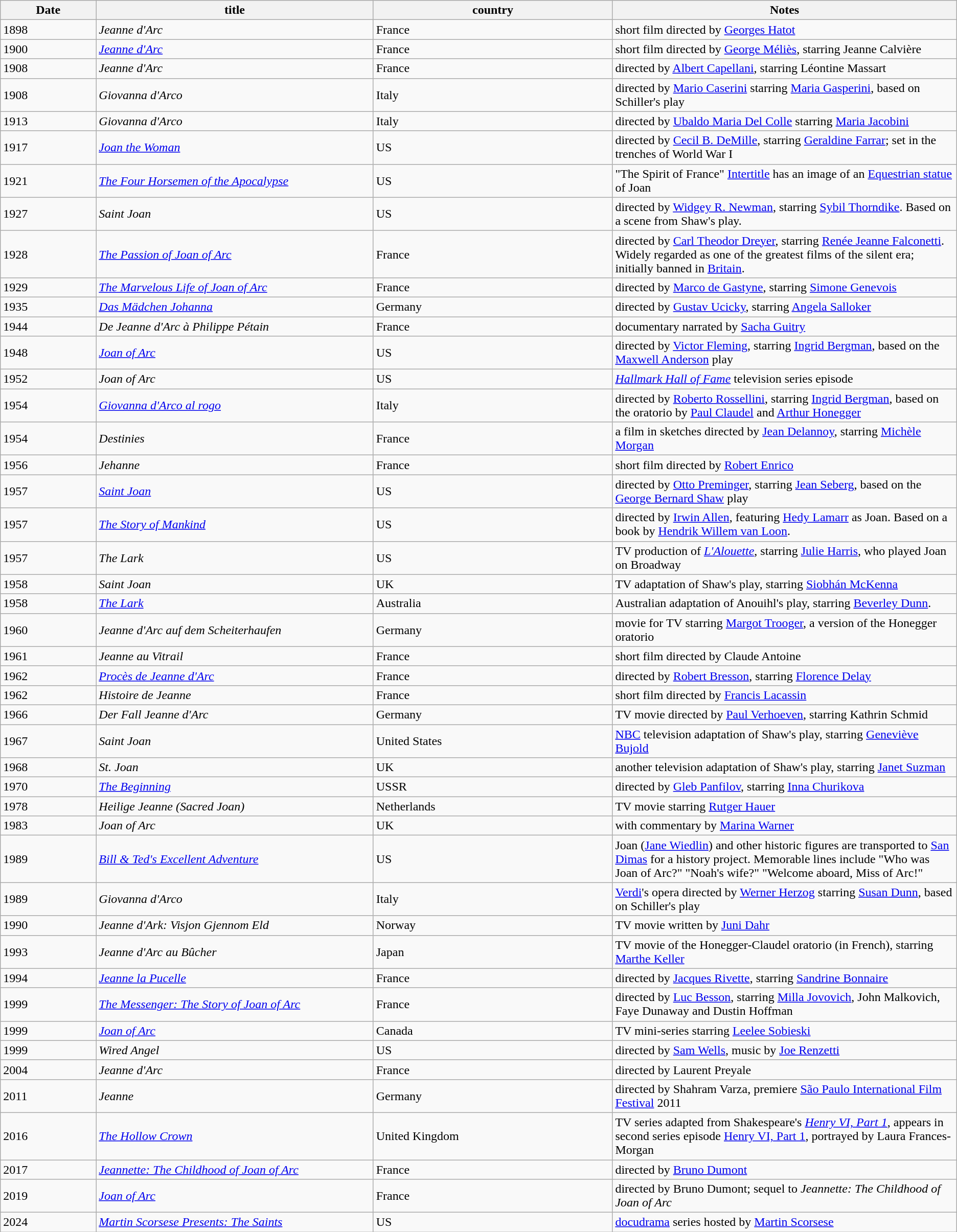<table class="wikitable sortable">
<tr>
<th width="10%">Date</th>
<th width="29%">title</th>
<th width="25%">country</th>
<th width="36%">Notes</th>
</tr>
<tr>
<td>1898</td>
<td><em>Jeanne d'Arc</em></td>
<td>France</td>
<td>short film directed by <a href='#'>Georges Hatot</a></td>
</tr>
<tr>
<td>1900</td>
<td><em><a href='#'>Jeanne d'Arc</a></em></td>
<td>France</td>
<td>short film directed by <a href='#'>George Méliès</a>, starring Jeanne Calvière</td>
</tr>
<tr>
<td>1908</td>
<td><em>Jeanne d'Arc</em></td>
<td>France</td>
<td>directed by <a href='#'>Albert Capellani</a>, starring Léontine Massart</td>
</tr>
<tr>
<td>1908</td>
<td><em>Giovanna d'Arco</em></td>
<td>Italy</td>
<td>directed by <a href='#'>Mario Caserini</a> starring <a href='#'>Maria Gasperini</a>, based on Schiller's play</td>
</tr>
<tr>
<td>1913</td>
<td><em>Giovanna d'Arco</em></td>
<td>Italy</td>
<td>directed by <a href='#'>Ubaldo Maria Del Colle</a> starring <a href='#'>Maria Jacobini</a></td>
</tr>
<tr>
<td>1917</td>
<td><em><a href='#'>Joan the Woman</a></em></td>
<td>US</td>
<td>directed by <a href='#'>Cecil B. DeMille</a>, starring <a href='#'>Geraldine Farrar</a>; set in the trenches of World War I</td>
</tr>
<tr>
<td>1921</td>
<td><em><a href='#'>The Four Horsemen of the Apocalypse</a></em></td>
<td>US</td>
<td>"The Spirit of France" <a href='#'>Intertitle</a> has an image of an <a href='#'>Equestrian statue</a> of Joan</td>
</tr>
<tr>
<td>1927</td>
<td><em>Saint Joan</em></td>
<td>US</td>
<td>directed by <a href='#'>Widgey R. Newman</a>, starring <a href='#'>Sybil Thorndike</a>.  Based on a scene from Shaw's play.</td>
</tr>
<tr>
<td>1928</td>
<td><em><a href='#'>The Passion of Joan of Arc</a></em></td>
<td>France</td>
<td>directed by <a href='#'>Carl Theodor Dreyer</a>, starring <a href='#'>Renée Jeanne Falconetti</a>. Widely regarded as one of the greatest films of the silent era; initially banned in <a href='#'>Britain</a>.</td>
</tr>
<tr>
<td>1929</td>
<td><em><a href='#'>The Marvelous Life of Joan of Arc</a></em></td>
<td>France</td>
<td>directed by <a href='#'>Marco de Gastyne</a>, starring <a href='#'>Simone Genevois</a></td>
</tr>
<tr>
<td>1935</td>
<td><em><a href='#'>Das Mädchen Johanna</a></em></td>
<td>Germany</td>
<td>directed by <a href='#'>Gustav Ucicky</a>, starring <a href='#'>Angela Salloker</a></td>
</tr>
<tr>
<td>1944</td>
<td><em>De Jeanne d'Arc à Philippe Pétain</em></td>
<td>France</td>
<td>documentary narrated by <a href='#'>Sacha Guitry</a></td>
</tr>
<tr>
<td>1948</td>
<td><em><a href='#'>Joan of Arc</a></em></td>
<td>US</td>
<td>directed by <a href='#'>Victor Fleming</a>, starring <a href='#'>Ingrid Bergman</a>, based on the <a href='#'>Maxwell Anderson</a> play</td>
</tr>
<tr>
<td>1952</td>
<td><em>Joan of Arc</em></td>
<td>US</td>
<td><em><a href='#'>Hallmark Hall of Fame</a></em> television series episode</td>
</tr>
<tr>
<td>1954</td>
<td><em><a href='#'>Giovanna d'Arco al rogo</a></em></td>
<td>Italy</td>
<td>directed by <a href='#'>Roberto Rossellini</a>, starring <a href='#'>Ingrid Bergman</a>, based on the oratorio by <a href='#'>Paul Claudel</a> and <a href='#'>Arthur Honegger</a></td>
</tr>
<tr>
<td>1954</td>
<td><em>Destinies</em></td>
<td>France</td>
<td>a film in sketches directed by <a href='#'>Jean Delannoy</a>, starring <a href='#'>Michèle Morgan</a></td>
</tr>
<tr>
<td>1956</td>
<td><em>Jehanne</em></td>
<td>France</td>
<td>short film directed by <a href='#'>Robert Enrico</a></td>
</tr>
<tr>
<td>1957</td>
<td><em><a href='#'>Saint Joan</a></em></td>
<td>US</td>
<td>directed by <a href='#'>Otto Preminger</a>, starring <a href='#'>Jean Seberg</a>, based on the <a href='#'>George Bernard Shaw</a> play</td>
</tr>
<tr>
<td>1957</td>
<td><em><a href='#'>The Story of Mankind</a></em></td>
<td>US</td>
<td>directed by <a href='#'>Irwin Allen</a>, featuring <a href='#'>Hedy Lamarr</a> as Joan. Based on a book by <a href='#'>Hendrik Willem van Loon</a>.</td>
</tr>
<tr>
<td>1957</td>
<td><em>The Lark</em></td>
<td>US</td>
<td>TV production of <em><a href='#'>L'Alouette</a></em>, starring <a href='#'>Julie Harris</a>, who played Joan on Broadway</td>
</tr>
<tr>
<td>1958</td>
<td><em>Saint Joan</em></td>
<td>UK</td>
<td>TV adaptation of Shaw's play, starring <a href='#'>Siobhán McKenna</a></td>
</tr>
<tr>
<td>1958</td>
<td><em><a href='#'>The Lark</a></em></td>
<td>Australia</td>
<td>Australian adaptation of Anouihl's play, starring <a href='#'>Beverley Dunn</a>.</td>
</tr>
<tr>
<td>1960</td>
<td><em>Jeanne d'Arc auf dem Scheiterhaufen</em></td>
<td>Germany</td>
<td>movie for TV starring <a href='#'>Margot Trooger</a>, a version of the Honegger oratorio</td>
</tr>
<tr>
<td>1961</td>
<td><em>Jeanne au Vitrail</em></td>
<td>France</td>
<td>short film directed by Claude Antoine</td>
</tr>
<tr>
<td>1962</td>
<td><em><a href='#'>Procès de Jeanne d'Arc</a></em></td>
<td>France</td>
<td>directed by <a href='#'>Robert Bresson</a>, starring <a href='#'>Florence Delay</a></td>
</tr>
<tr>
<td>1962</td>
<td><em>Histoire de Jeanne</em></td>
<td>France</td>
<td>short film directed by <a href='#'>Francis Lacassin</a></td>
</tr>
<tr>
<td>1966</td>
<td><em>Der Fall Jeanne d'Arc</em></td>
<td>Germany</td>
<td>TV movie directed by <a href='#'>Paul Verhoeven</a>, starring Kathrin Schmid</td>
</tr>
<tr>
<td>1967</td>
<td><em>Saint Joan</em></td>
<td>United States</td>
<td><a href='#'>NBC</a> television adaptation of Shaw's play, starring <a href='#'>Geneviève Bujold</a></td>
</tr>
<tr>
<td>1968</td>
<td><em>St. Joan</em></td>
<td>UK</td>
<td>another television adaptation of Shaw's play, starring <a href='#'>Janet Suzman</a></td>
</tr>
<tr>
<td>1970</td>
<td><em><a href='#'>The Beginning</a></em></td>
<td>USSR</td>
<td>directed by <a href='#'>Gleb Panfilov</a>, starring <a href='#'>Inna Churikova</a></td>
</tr>
<tr>
<td>1978</td>
<td><em>Heilige Jeanne</em> <em>(Sacred Joan)</em></td>
<td>Netherlands</td>
<td>TV movie starring <a href='#'>Rutger Hauer</a></td>
</tr>
<tr>
<td>1983</td>
<td><em>Joan of Arc</em></td>
<td>UK</td>
<td>with commentary by <a href='#'>Marina Warner</a></td>
</tr>
<tr>
<td>1989</td>
<td><em><a href='#'>Bill & Ted's Excellent Adventure</a></em></td>
<td>US</td>
<td>Joan (<a href='#'>Jane Wiedlin</a>) and other historic figures are transported to <a href='#'>San Dimas</a> for a history project. Memorable lines include "Who was Joan of Arc?" "Noah's wife?" "Welcome aboard, Miss of Arc!"</td>
</tr>
<tr>
<td>1989</td>
<td><em>Giovanna d'Arco</em></td>
<td>Italy</td>
<td><a href='#'>Verdi</a>'s opera directed by <a href='#'>Werner Herzog</a> starring <a href='#'>Susan Dunn</a>, based on Schiller's play</td>
</tr>
<tr>
<td>1990</td>
<td><em>Jeanne d'Ark: Visjon Gjennom Eld</em></td>
<td>Norway</td>
<td>TV movie written by <a href='#'>Juni Dahr</a></td>
</tr>
<tr>
<td>1993</td>
<td><em>Jeanne d'Arc au Bûcher</em></td>
<td>Japan</td>
<td>TV movie of the Honegger-Claudel oratorio (in French), starring <a href='#'>Marthe Keller</a></td>
</tr>
<tr>
<td>1994</td>
<td><em><a href='#'>Jeanne la Pucelle</a></em></td>
<td>France</td>
<td>directed by <a href='#'>Jacques Rivette</a>, starring <a href='#'>Sandrine Bonnaire</a></td>
</tr>
<tr>
<td>1999</td>
<td><em><a href='#'>The Messenger: The Story of Joan of Arc</a></em></td>
<td>France</td>
<td>directed by <a href='#'>Luc Besson</a>, starring <a href='#'>Milla Jovovich</a>, John Malkovich, Faye Dunaway and Dustin Hoffman</td>
</tr>
<tr>
<td>1999</td>
<td><a href='#'><em>Joan of Arc</em></a></td>
<td>Canada</td>
<td>TV mini-series starring <a href='#'>Leelee Sobieski</a></td>
</tr>
<tr>
<td>1999</td>
<td><em>Wired Angel</em></td>
<td>US</td>
<td>directed by <a href='#'>Sam Wells</a>, music by <a href='#'>Joe Renzetti</a></td>
</tr>
<tr>
<td>2004</td>
<td><em>Jeanne d'Arc</em></td>
<td>France</td>
<td>directed by Laurent Preyale</td>
</tr>
<tr>
<td>2011</td>
<td><em>Jeanne</em></td>
<td>Germany</td>
<td>directed by Shahram Varza, premiere <a href='#'>São Paulo International Film Festival</a> 2011</td>
</tr>
<tr>
<td>2016</td>
<td><em><a href='#'>The Hollow Crown</a></em></td>
<td>United Kingdom</td>
<td>TV series adapted from Shakespeare's <em><a href='#'>Henry VI, Part 1</a></em>, appears in second series episode <a href='#'>Henry VI, Part 1</a>, portrayed by Laura Frances-Morgan</td>
</tr>
<tr>
<td>2017</td>
<td><em><a href='#'>Jeannette: The Childhood of Joan of Arc</a></em></td>
<td>France</td>
<td>directed by <a href='#'>Bruno Dumont</a></td>
</tr>
<tr>
<td>2019</td>
<td><em><a href='#'>Joan of Arc</a></em></td>
<td>France</td>
<td>directed by Bruno Dumont; sequel to <em>Jeannette: The Childhood of Joan of Arc</em></td>
</tr>
<tr>
<td>2024</td>
<td><em><a href='#'>Martin Scorsese Presents: The Saints</a></em></td>
<td>US</td>
<td><a href='#'>docudrama</a> series hosted by <a href='#'>Martin Scorsese</a></td>
</tr>
</table>
